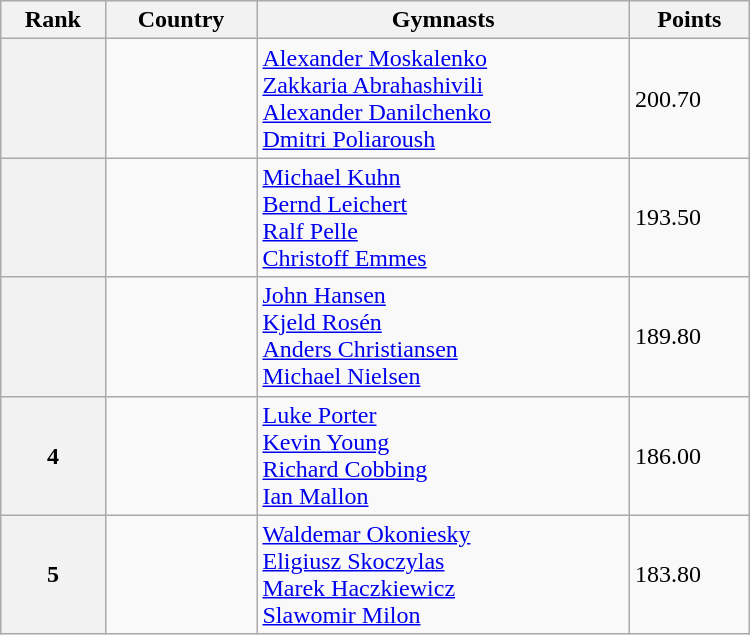<table class="wikitable" width=500>
<tr bgcolor="#efefef">
<th>Rank</th>
<th>Country</th>
<th>Gymnasts</th>
<th>Points</th>
</tr>
<tr>
<th></th>
<td></td>
<td><a href='#'>Alexander Moskalenko</a> <br> <a href='#'>Zakkaria Abrahashivili</a> <br> <a href='#'>Alexander Danilchenko</a><br> <a href='#'>Dmitri Poliaroush</a></td>
<td>200.70</td>
</tr>
<tr>
<th></th>
<td></td>
<td><a href='#'>Michael Kuhn</a> <br> <a href='#'>Bernd Leichert</a> <br> <a href='#'>Ralf Pelle</a> <br> <a href='#'>Christoff Emmes</a></td>
<td>193.50</td>
</tr>
<tr>
<th></th>
<td></td>
<td><a href='#'>John Hansen</a> <br> <a href='#'>Kjeld Rosén</a> <br> <a href='#'>Anders Christiansen</a> <br> <a href='#'>Michael Nielsen</a></td>
<td>189.80</td>
</tr>
<tr>
<th>4</th>
<td></td>
<td><a href='#'>Luke Porter</a> <br> <a href='#'>Kevin Young</a> <br> <a href='#'>Richard Cobbing</a> <br> <a href='#'>Ian Mallon</a></td>
<td>186.00</td>
</tr>
<tr>
<th>5</th>
<td></td>
<td><a href='#'>Waldemar Okoniesky</a> <br> <a href='#'>Eligiusz Skoczylas</a> <br> <a href='#'>Marek Haczkiewicz</a> <br> <a href='#'>Slawomir Milon</a></td>
<td>183.80</td>
</tr>
</table>
